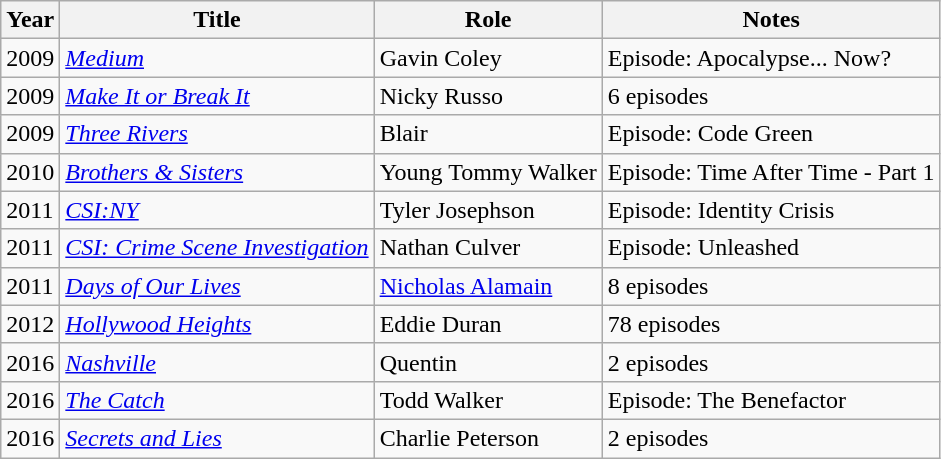<table class="wikitable sortable">
<tr>
<th>Year</th>
<th>Title</th>
<th>Role</th>
<th class="unsortable">Notes</th>
</tr>
<tr>
<td>2009</td>
<td><em><a href='#'>Medium</a></em></td>
<td>Gavin Coley</td>
<td>Episode: Apocalypse... Now?</td>
</tr>
<tr>
<td>2009</td>
<td><em><a href='#'>Make It or Break It</a></em></td>
<td>Nicky Russo</td>
<td>6 episodes</td>
</tr>
<tr>
<td>2009</td>
<td><em><a href='#'>Three Rivers</a></em></td>
<td>Blair</td>
<td>Episode: Code Green</td>
</tr>
<tr>
<td>2010</td>
<td><em><a href='#'>Brothers & Sisters</a></em></td>
<td>Young Tommy Walker</td>
<td>Episode: Time After Time - Part 1</td>
</tr>
<tr>
<td>2011</td>
<td><em><a href='#'>CSI:NY</a></em></td>
<td>Tyler Josephson</td>
<td>Episode: Identity Crisis</td>
</tr>
<tr>
<td>2011</td>
<td><em><a href='#'>CSI: Crime Scene Investigation</a></em></td>
<td>Nathan Culver</td>
<td>Episode: Unleashed</td>
</tr>
<tr>
<td>2011</td>
<td><em><a href='#'>Days of Our Lives</a></em></td>
<td><a href='#'>Nicholas Alamain</a></td>
<td>8 episodes</td>
</tr>
<tr>
<td>2012</td>
<td><em><a href='#'>Hollywood Heights</a></em></td>
<td>Eddie Duran</td>
<td>78 episodes</td>
</tr>
<tr>
<td>2016</td>
<td><em><a href='#'>Nashville</a></em></td>
<td>Quentin</td>
<td>2 episodes</td>
</tr>
<tr>
<td>2016</td>
<td><em><a href='#'>The Catch</a></em></td>
<td>Todd Walker</td>
<td>Episode: The Benefactor</td>
</tr>
<tr>
<td>2016</td>
<td><em><a href='#'>Secrets and Lies</a></em></td>
<td>Charlie Peterson</td>
<td>2 episodes</td>
</tr>
</table>
